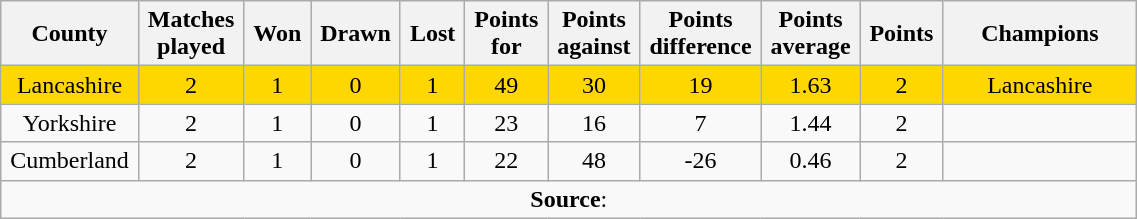<table class="wikitable plainrowheaders" style="text-align: center; width: 60%">
<tr>
<th scope="col" style="width: 5%;">County</th>
<th scope="col" style="width: 5%;">Matches played</th>
<th scope="col" style="width: 5%;">Won</th>
<th scope="col" style="width: 5%;">Drawn</th>
<th scope="col" style="width: 5%;">Lost</th>
<th scope="col" style="width: 5%;">Points for</th>
<th scope="col" style="width: 5%;">Points against</th>
<th scope="col" style="width: 5%;">Points difference</th>
<th scope="col" style="width: 5%;">Points average</th>
<th scope="col" style="width: 5%;">Points</th>
<th scope="col" style="width: 15%;">Champions</th>
</tr>
<tr style="background: gold;">
<td>Lancashire</td>
<td>2</td>
<td>1</td>
<td>0</td>
<td>1</td>
<td>49</td>
<td>30</td>
<td>19</td>
<td>1.63</td>
<td>2</td>
<td>Lancashire</td>
</tr>
<tr>
<td>Yorkshire</td>
<td>2</td>
<td>1</td>
<td>0</td>
<td>1</td>
<td>23</td>
<td>16</td>
<td>7</td>
<td>1.44</td>
<td>2</td>
<td></td>
</tr>
<tr>
<td>Cumberland</td>
<td>2</td>
<td>1</td>
<td>0</td>
<td>1</td>
<td>22</td>
<td>48</td>
<td>-26</td>
<td>0.46</td>
<td>2</td>
<td></td>
</tr>
<tr>
<td colspan="11"><strong>Source</strong>:</td>
</tr>
</table>
